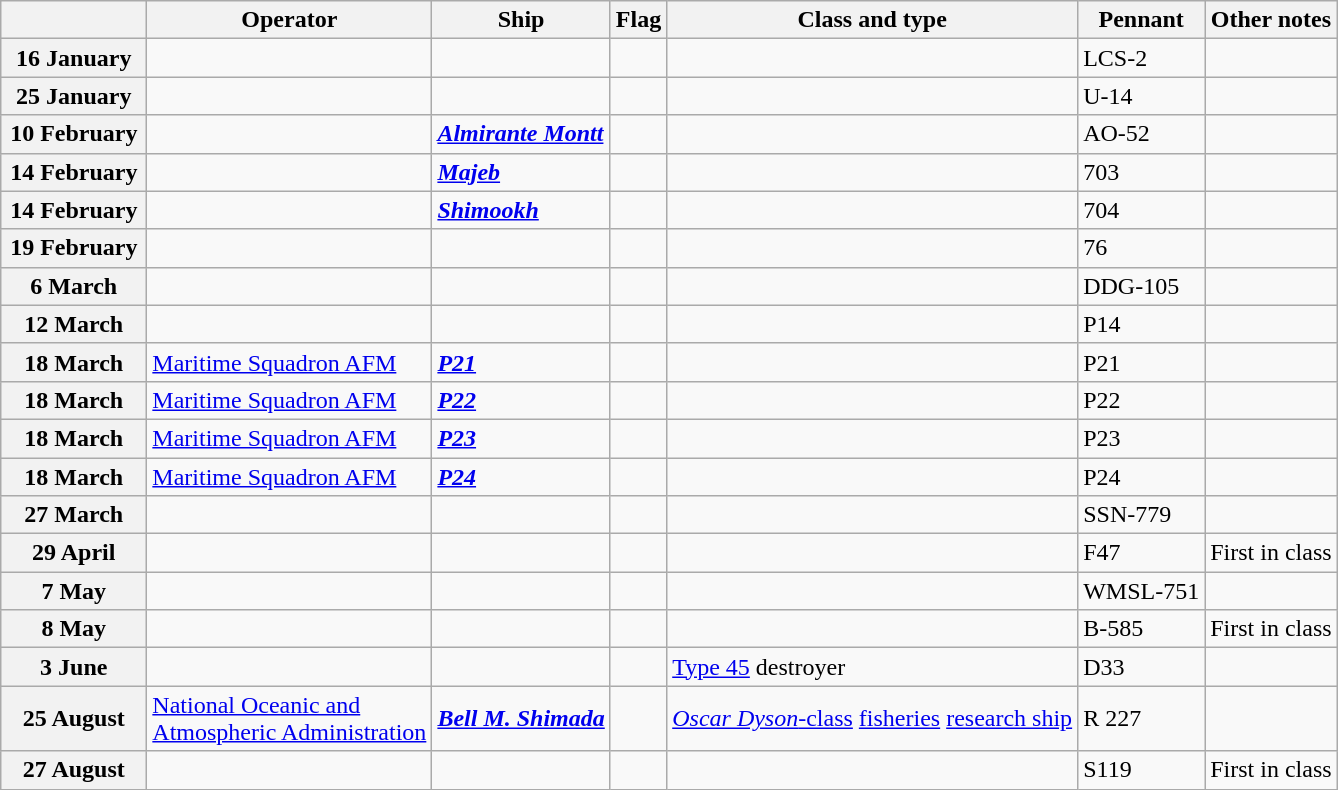<table Class="wikitable">
<tr>
<th width="90"></th>
<th>Operator</th>
<th>Ship</th>
<th>Flag</th>
<th>Class and type</th>
<th>Pennant</th>
<th>Other notes</th>
</tr>
<tr ---->
<th>16 January</th>
<td></td>
<td><strong></strong></td>
<td></td>
<td></td>
<td>LCS-2</td>
<td></td>
</tr>
<tr ---->
<th>25 January</th>
<td></td>
<td><strong></strong></td>
<td></td>
<td></td>
<td>U-14</td>
<td></td>
</tr>
<tr ---->
<th>10 February</th>
<td></td>
<td><strong><a href='#'><em>Almirante Montt</em></a></strong></td>
<td></td>
<td></td>
<td>AO-52</td>
<td></td>
</tr>
<tr ---->
<th>14 February</th>
<td></td>
<td><strong><a href='#'><em>Majeb</em></a></strong></td>
<td></td>
<td></td>
<td>703</td>
<td></td>
</tr>
<tr ---->
<th>14 February</th>
<td></td>
<td><strong><a href='#'><em>Shimookh</em></a></strong></td>
<td></td>
<td></td>
<td>704</td>
<td></td>
</tr>
<tr ---->
<th>19 February</th>
<td></td>
<td><strong></strong></td>
<td></td>
<td></td>
<td>76</td>
<td></td>
</tr>
<tr ---->
<th>6 March</th>
<td></td>
<td><strong></strong></td>
<td></td>
<td></td>
<td>DDG-105</td>
<td></td>
</tr>
<tr ---->
<th>12 March</th>
<td></td>
<td><strong></strong></td>
<td></td>
<td></td>
<td>P14</td>
<td></td>
</tr>
<tr ---->
<th>18 March</th>
<td> <a href='#'>Maritime Squadron AFM</a></td>
<td><strong><a href='#'><em>P21</em></a></strong></td>
<td></td>
<td></td>
<td>P21</td>
<td></td>
</tr>
<tr ---->
<th>18 March</th>
<td> <a href='#'>Maritime Squadron AFM</a></td>
<td><strong><a href='#'><em>P22</em></a></strong></td>
<td></td>
<td></td>
<td>P22</td>
<td></td>
</tr>
<tr ---->
<th>18 March</th>
<td> <a href='#'>Maritime Squadron AFM</a></td>
<td><strong><a href='#'><em>P23</em></a></strong></td>
<td></td>
<td></td>
<td>P23</td>
<td></td>
</tr>
<tr ---->
<th>18 March</th>
<td> <a href='#'>Maritime Squadron AFM</a></td>
<td><strong><a href='#'><em>P24</em></a></strong></td>
<td></td>
<td></td>
<td>P24</td>
<td></td>
</tr>
<tr ---->
<th>27 March</th>
<td></td>
<td><strong></strong></td>
<td></td>
<td></td>
<td>SSN-779</td>
<td></td>
</tr>
<tr ---->
<th>29 April</th>
<td></td>
<td><strong></strong></td>
<td></td>
<td></td>
<td>F47</td>
<td>First in class</td>
</tr>
<tr ---->
<th>7 May</th>
<td></td>
<td><strong></strong></td>
<td></td>
<td></td>
<td>WMSL-751</td>
<td></td>
</tr>
<tr ---->
<th>8 May</th>
<td></td>
<td><strong></strong></td>
<td></td>
<td></td>
<td>B-585</td>
<td>First in class</td>
</tr>
<tr ---->
<th>3 June</th>
<td></td>
<td><strong></strong></td>
<td></td>
<td><a href='#'>Type 45</a> destroyer</td>
<td>D33</td>
<td></td>
</tr>
<tr ---->
<th>25 August</th>
<td>  <a href='#'>National Oceanic and<br>Atmospheric Administration</a></td>
<td><strong><em><a href='#'>Bell M. Shimada</a></em></strong></td>
<td></td>
<td><a href='#'><em>Oscar Dyson</em>-class</a> <a href='#'>fisheries</a> <a href='#'>research ship</a></td>
<td>R 227</td>
<td></td>
</tr>
<tr ---->
<th>27 August</th>
<td></td>
<td><strong></strong></td>
<td></td>
<td></td>
<td>S119</td>
<td>First in class</td>
</tr>
</table>
